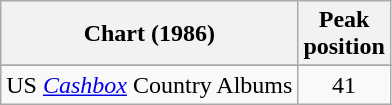<table class="wikitable">
<tr>
<th>Chart (1986)</th>
<th>Peak<br>position</th>
</tr>
<tr>
</tr>
<tr>
<td>US <em><a href='#'>Cashbox</a></em> Country Albums</td>
<td align="center">41</td>
</tr>
</table>
